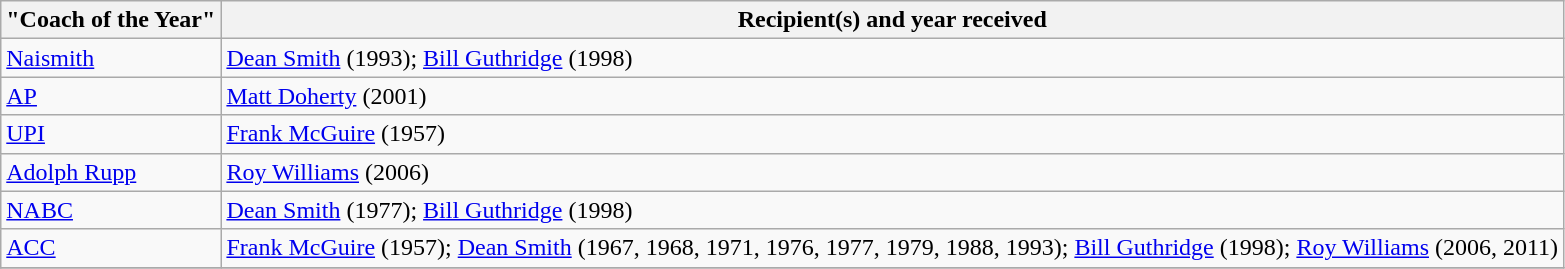<table class="wikitable">
<tr>
<th scope="col" style="text-align:center;">"Coach of the Year"</th>
<th scope="col" style="text-align:center;">Recipient(s) and year received</th>
</tr>
<tr>
<td><a href='#'>Naismith</a></td>
<td><a href='#'>Dean Smith</a> (1993); <a href='#'>Bill Guthridge</a> (1998)</td>
</tr>
<tr>
<td><a href='#'>AP</a></td>
<td><a href='#'>Matt Doherty</a> (2001)</td>
</tr>
<tr>
<td><a href='#'>UPI</a></td>
<td><a href='#'>Frank McGuire</a> (1957)</td>
</tr>
<tr>
<td><a href='#'>Adolph Rupp</a></td>
<td><a href='#'>Roy Williams</a> (2006)</td>
</tr>
<tr>
<td><a href='#'>NABC</a></td>
<td><a href='#'>Dean Smith</a> (1977); <a href='#'>Bill Guthridge</a> (1998)</td>
</tr>
<tr>
<td><a href='#'>ACC</a></td>
<td><a href='#'>Frank McGuire</a> (1957); <a href='#'>Dean Smith</a> (1967, 1968, 1971, 1976, 1977, 1979, 1988, 1993); <a href='#'>Bill Guthridge</a> (1998); <a href='#'>Roy Williams</a> (2006, 2011)</td>
</tr>
<tr>
</tr>
</table>
